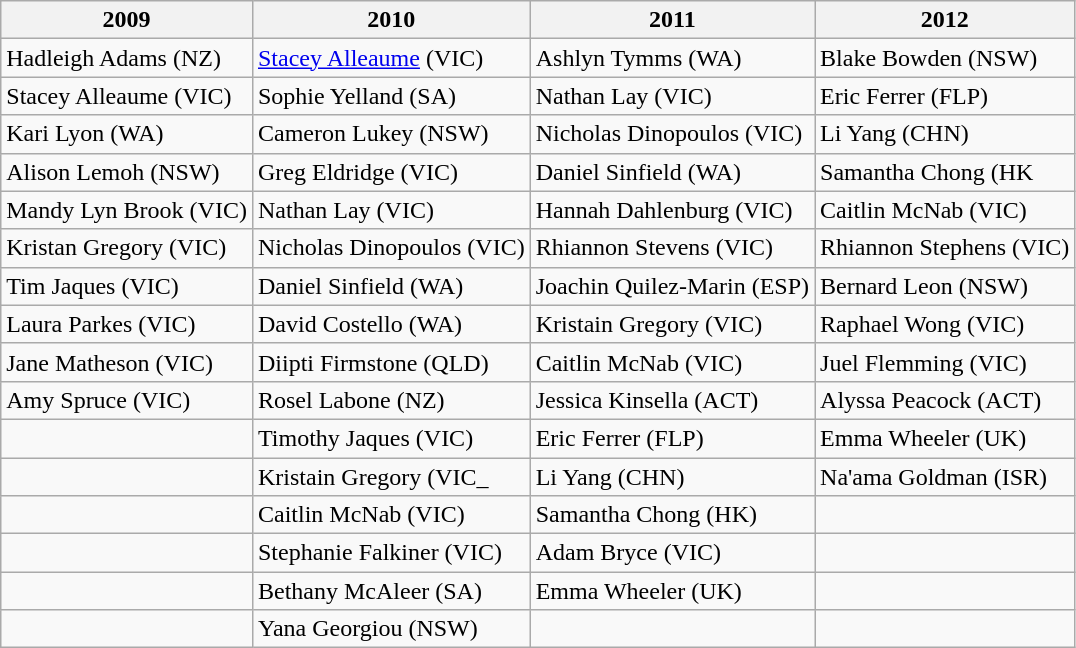<table class="wikitable mw-collapsible mw-collapsed">
<tr>
<th>2009</th>
<th>2010</th>
<th>2011</th>
<th>2012</th>
</tr>
<tr>
<td>Hadleigh Adams (NZ)</td>
<td><a href='#'>Stacey Alleaume</a> (VIC)</td>
<td>Ashlyn Tymms (WA)</td>
<td>Blake Bowden (NSW)</td>
</tr>
<tr>
<td>Stacey Alleaume (VIC)</td>
<td>Sophie Yelland (SA)</td>
<td>Nathan Lay (VIC)</td>
<td>Eric Ferrer (FLP)</td>
</tr>
<tr>
<td>Kari Lyon (WA)</td>
<td>Cameron Lukey (NSW)</td>
<td>Nicholas Dinopoulos (VIC)</td>
<td>Li Yang (CHN)</td>
</tr>
<tr>
<td>Alison Lemoh (NSW)</td>
<td>Greg Eldridge (VIC)</td>
<td>Daniel Sinfield (WA)</td>
<td>Samantha Chong (HK</td>
</tr>
<tr>
<td>Mandy Lyn Brook (VIC)</td>
<td>Nathan Lay (VIC)</td>
<td>Hannah Dahlenburg (VIC)</td>
<td>Caitlin McNab (VIC)</td>
</tr>
<tr>
<td>Kristan Gregory (VIC)</td>
<td>Nicholas Dinopoulos (VIC)</td>
<td>Rhiannon Stevens (VIC)</td>
<td>Rhiannon Stephens (VIC)</td>
</tr>
<tr>
<td>Tim Jaques  (VIC)</td>
<td>Daniel Sinfield (WA)</td>
<td>Joachin Quilez-Marin (ESP)</td>
<td>Bernard Leon (NSW)</td>
</tr>
<tr>
<td>Laura Parkes (VIC)</td>
<td>David Costello (WA)</td>
<td>Kristain Gregory (VIC)</td>
<td>Raphael Wong (VIC)</td>
</tr>
<tr>
<td>Jane Matheson (VIC)</td>
<td>Diipti Firmstone (QLD)</td>
<td>Caitlin McNab (VIC)</td>
<td>Juel Flemming (VIC)</td>
</tr>
<tr>
<td>Amy Spruce (VIC)</td>
<td>Rosel Labone (NZ)</td>
<td>Jessica Kinsella (ACT)</td>
<td>Alyssa Peacock (ACT)</td>
</tr>
<tr>
<td></td>
<td>Timothy Jaques (VIC)</td>
<td>Eric Ferrer (FLP)</td>
<td>Emma Wheeler (UK)</td>
</tr>
<tr>
<td></td>
<td>Kristain Gregory (VIC_</td>
<td>Li Yang (CHN)</td>
<td>Na'ama Goldman (ISR)</td>
</tr>
<tr>
<td></td>
<td>Caitlin McNab (VIC)</td>
<td>Samantha Chong (HK)</td>
<td></td>
</tr>
<tr>
<td></td>
<td>Stephanie Falkiner (VIC)</td>
<td>Adam Bryce (VIC)</td>
<td></td>
</tr>
<tr>
<td></td>
<td>Bethany McAleer (SA)</td>
<td>Emma Wheeler (UK)</td>
<td></td>
</tr>
<tr>
<td></td>
<td>Yana Georgiou (NSW)</td>
<td></td>
<td></td>
</tr>
</table>
